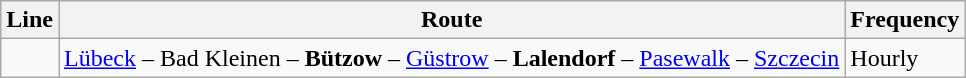<table class="wikitable">
<tr class="hintergrundfarbe5">
<th>Line</th>
<th>Route</th>
<th>Frequency</th>
</tr>
<tr>
<td></td>
<td><a href='#'>Lübeck</a> – Bad Kleinen – <strong>Bützow</strong> – <a href='#'>Güstrow</a> – <strong>Lalendorf</strong> – <a href='#'>Pasewalk</a> – <a href='#'>Szczecin</a></td>
<td>Hourly</td>
</tr>
</table>
